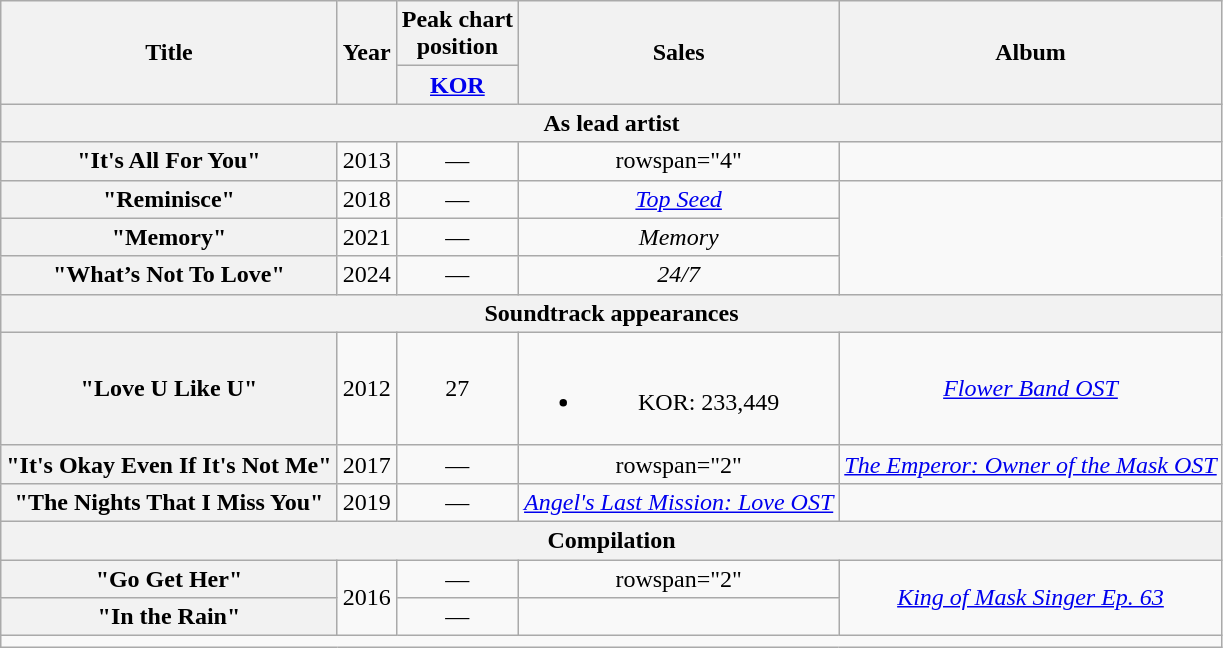<table class="wikitable plainrowheaders" style="text-align:center">
<tr>
<th rowspan="2">Title</th>
<th rowspan="2">Year</th>
<th>Peak chart<br>position</th>
<th rowspan="2">Sales</th>
<th rowspan="2">Album</th>
</tr>
<tr>
<th><a href='#'>KOR</a><br></th>
</tr>
<tr>
<th colspan="5">As lead artist</th>
</tr>
<tr>
<th scope="row">"It's All For You"</th>
<td>2013</td>
<td>—</td>
<td>rowspan="4" </td>
<td></td>
</tr>
<tr>
<th scope="row">"Reminisce"</th>
<td>2018</td>
<td>—</td>
<td><em><a href='#'>Top Seed</a></em></td>
</tr>
<tr>
<th scope="row">"Memory" </th>
<td>2021</td>
<td>—</td>
<td><em>Memory</em></td>
</tr>
<tr>
<th scope="row">"What’s Not To Love"</th>
<td>2024</td>
<td>—</td>
<td><em>24/7</em></td>
</tr>
<tr>
<th colspan="5">Soundtrack appearances</th>
</tr>
<tr>
<th scope="row">"Love U Like U"<br></th>
<td>2012</td>
<td>27</td>
<td><br><ul><li>KOR: 233,449</li></ul></td>
<td><a href='#'><em>Flower Band OST</em></a></td>
</tr>
<tr>
<th scope="row">"It's Okay Even If It's Not Me" </th>
<td>2017</td>
<td>—</td>
<td>rowspan="2" </td>
<td><a href='#'><em>The Emperor: Owner of the Mask OST</em></a></td>
</tr>
<tr>
<th scope="row">"The Nights That I Miss You" </th>
<td>2019</td>
<td>—</td>
<td><a href='#'><em>Angel's Last Mission: Love OST</em></a></td>
</tr>
<tr>
<th colspan="5">Compilation</th>
</tr>
<tr>
<th scope="row">"Go Get Her" <br></th>
<td rowspan="2">2016</td>
<td>—</td>
<td>rowspan="2" </td>
<td rowspan="2"><em><a href='#'>King of Mask Singer Ep. 63</a></em></td>
</tr>
<tr>
<th scope="row">"In the Rain" </th>
<td>—</td>
</tr>
<tr>
<td colspan="5"></td>
</tr>
</table>
